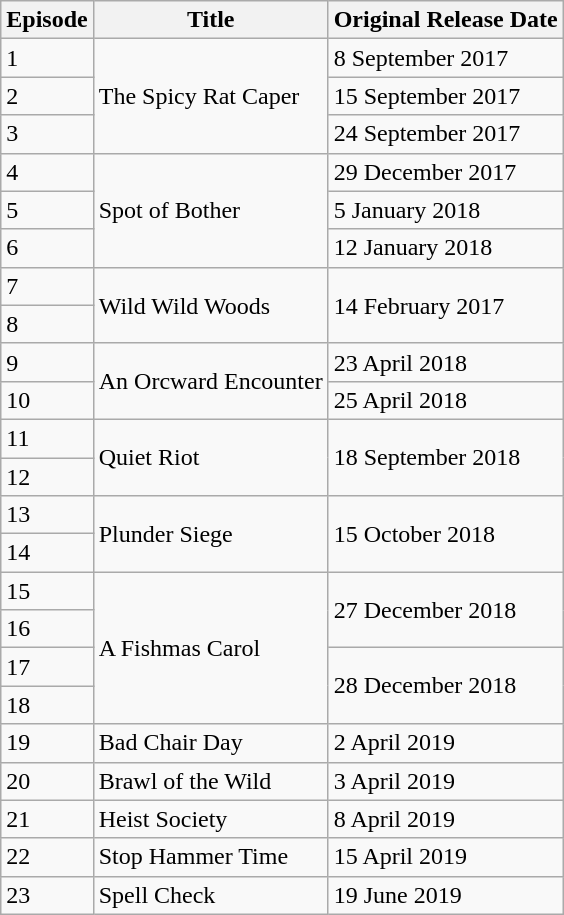<table class="wikitable">
<tr>
<th>Episode</th>
<th>Title</th>
<th>Original Release Date</th>
</tr>
<tr>
<td>1</td>
<td rowspan=3>The Spicy Rat Caper</td>
<td>8 September 2017</td>
</tr>
<tr>
<td>2</td>
<td>15 September 2017</td>
</tr>
<tr>
<td>3</td>
<td>24 September 2017</td>
</tr>
<tr>
<td>4</td>
<td rowspan=3>Spot of Bother</td>
<td>29 December 2017</td>
</tr>
<tr>
<td>5</td>
<td>5 January 2018</td>
</tr>
<tr>
<td>6</td>
<td>12 January 2018</td>
</tr>
<tr>
<td>7</td>
<td rowspan=2>Wild Wild Woods</td>
<td rowspan=2>14 February 2017</td>
</tr>
<tr>
<td>8</td>
</tr>
<tr>
<td>9</td>
<td rowspan=2>An Orcward Encounter</td>
<td>23 April 2018</td>
</tr>
<tr>
<td>10</td>
<td>25 April 2018</td>
</tr>
<tr>
<td>11</td>
<td rowspan=2>Quiet Riot</td>
<td rowspan=2>18 September 2018</td>
</tr>
<tr>
<td>12</td>
</tr>
<tr>
<td>13</td>
<td rowspan=2>Plunder Siege</td>
<td rowspan=2>15 October 2018</td>
</tr>
<tr>
<td>14</td>
</tr>
<tr>
<td>15</td>
<td rowspan=4>A Fishmas Carol</td>
<td rowspan=2>27 December 2018</td>
</tr>
<tr>
<td>16</td>
</tr>
<tr>
<td>17</td>
<td rowspan=2>28 December 2018</td>
</tr>
<tr>
<td>18</td>
</tr>
<tr>
<td>19</td>
<td>Bad Chair Day</td>
<td>2 April 2019</td>
</tr>
<tr>
<td>20</td>
<td>Brawl of the Wild</td>
<td>3 April 2019</td>
</tr>
<tr>
<td>21</td>
<td>Heist Society</td>
<td>8 April 2019</td>
</tr>
<tr>
<td>22</td>
<td>Stop Hammer Time</td>
<td>15 April 2019</td>
</tr>
<tr>
<td>23</td>
<td>Spell Check</td>
<td>19 June 2019</td>
</tr>
</table>
